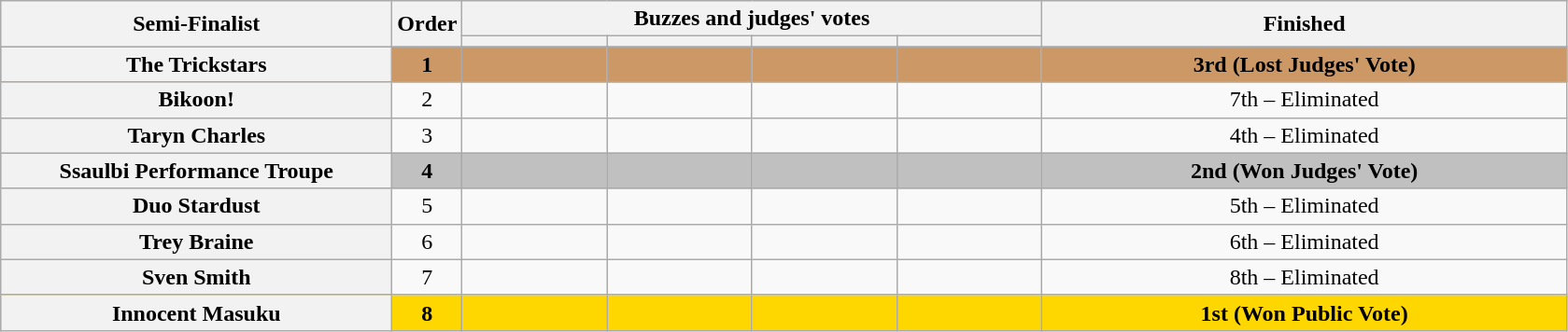<table class="wikitable plainrowheaders sortable" style="text-align:center;">
<tr>
<th scope="col" rowspan="2" class="unsortable" style="width:17em;">Semi-Finalist</th>
<th scope="col" rowspan="2" style="width:1em;">Order</th>
<th scope="col" colspan="4" class="unsortable" style="width:24em;">Buzzes and judges' votes</th>
<th scope="col" rowspan="2" style="width:23em;">Finished</th>
</tr>
<tr>
<th scope="col" class="unsortable" style="width:6em;"></th>
<th scope="col" class="unsortable" style="width:6em;"></th>
<th scope="col" class="unsortable" style="width:6em;"></th>
<th scope="col" class="unsortable" style="width:6em;"></th>
</tr>
<tr bgcolor=#c96>
<th scope="row"><strong>The Trickstars</strong></th>
<td><strong>1</strong></td>
<td style="text-align:center;"></td>
<td style="text-align:center;"></td>
<td style="text-align:center;"></td>
<td style="text-align:center;"></td>
<td><strong>3rd (Lost Judges' Vote)</strong></td>
</tr>
<tr>
<th scope="row">Bikoon!</th>
<td>2</td>
<td style="text-align:center;"></td>
<td style="text-align:center;"></td>
<td style="text-align:center;"></td>
<td style="text-align:center;"></td>
<td>7th – Eliminated</td>
</tr>
<tr>
<th scope="row">Taryn Charles</th>
<td>3</td>
<td style="text-align:center;"></td>
<td style="text-align:center;"></td>
<td style="text-align:center;"></td>
<td style="text-align:center;"></td>
<td>4th – Eliminated</td>
</tr>
<tr bgcolor="silver">
<th scope="row"><strong>Ssaulbi Performance Troupe</strong></th>
<td><strong>4</strong></td>
<td style="text-align:center;"></td>
<td style="text-align:center;"></td>
<td style="text-align:center;"></td>
<td style="text-align:center;"></td>
<td><strong>2nd (Won Judges' Vote)</strong></td>
</tr>
<tr>
<th scope="row">Duo Stardust</th>
<td>5</td>
<td style="text-align:center;"></td>
<td style="text-align:center;"></td>
<td style="text-align:center;"></td>
<td style="text-align:center;"></td>
<td>5th – Eliminated</td>
</tr>
<tr>
<th scope="row">Trey Braine</th>
<td>6</td>
<td style="text-align:center;"></td>
<td style="text-align:center;"></td>
<td style="text-align:center;"></td>
<td style="text-align:center;"></td>
<td>6th – Eliminated</td>
</tr>
<tr>
<th scope="row">Sven Smith</th>
<td>7</td>
<td style="text-align:center;"></td>
<td style="text-align:center;"></td>
<td style="text-align:center;"></td>
<td style="text-align:center;"></td>
<td>8th – Eliminated</td>
</tr>
<tr bgcolor="gold">
<th scope="row"><strong>Innocent Masuku</strong></th>
<td><strong>8</strong></td>
<td style="text-align:center;"></td>
<td style="text-align:center;"></td>
<td style="text-align:center;"></td>
<td style="text-align:center;"></td>
<td><strong>1st (Won Public Vote)</strong></td>
</tr>
</table>
